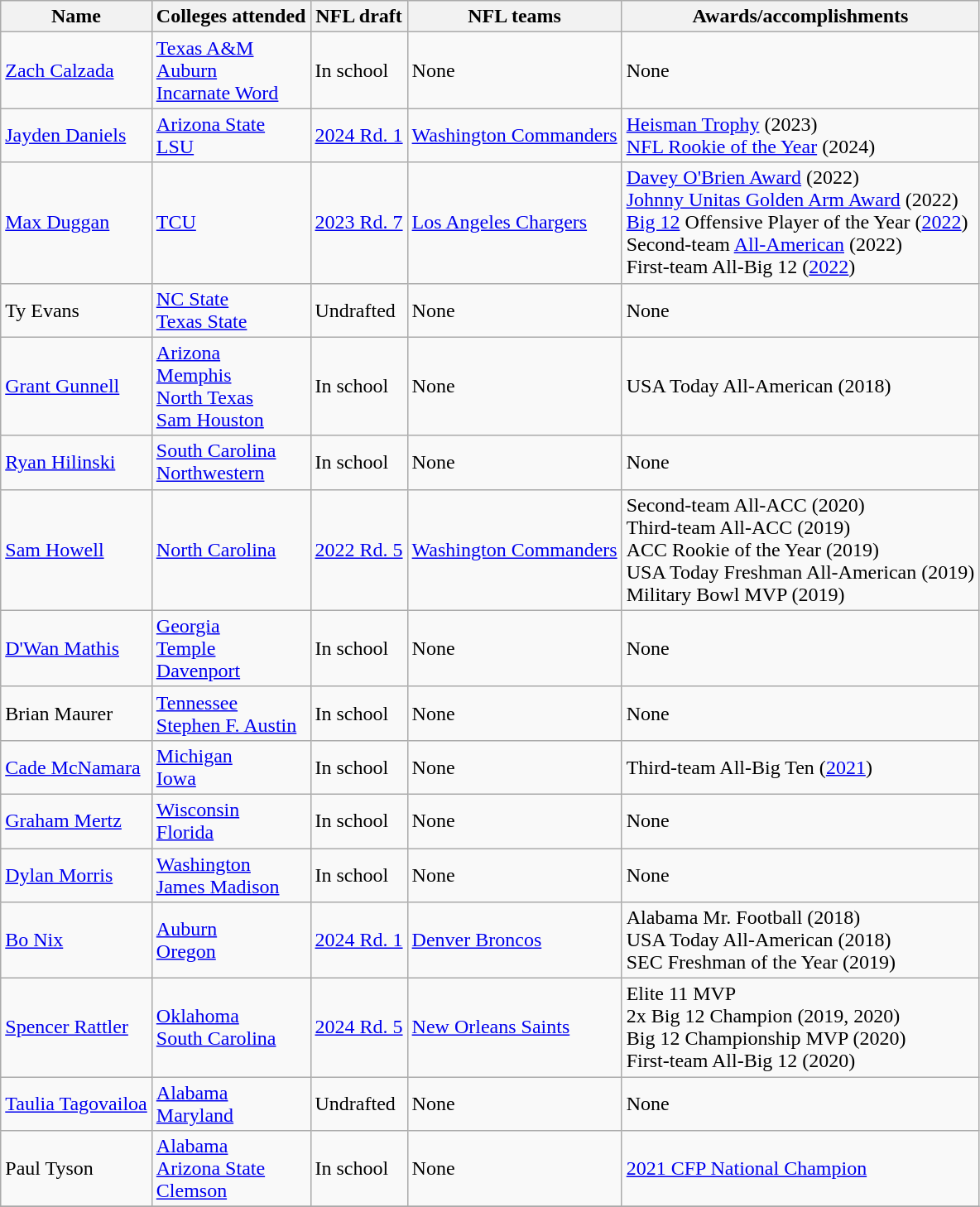<table class="wikitable">
<tr>
<th>Name</th>
<th>Colleges attended</th>
<th>NFL draft</th>
<th>NFL teams</th>
<th>Awards/accomplishments</th>
</tr>
<tr>
<td><a href='#'>Zach Calzada</a></td>
<td><a href='#'>Texas A&M</a><br><a href='#'>Auburn</a><br><a href='#'>Incarnate Word</a></td>
<td>In school</td>
<td>None</td>
<td>None</td>
</tr>
<tr>
<td><a href='#'>Jayden Daniels</a></td>
<td><a href='#'>Arizona State</a><br><a href='#'>LSU</a></td>
<td><a href='#'>2024 Rd. 1</a></td>
<td><a href='#'>Washington Commanders</a></td>
<td><a href='#'>Heisman Trophy</a> (2023)<br><a href='#'>NFL Rookie of the Year</a> (2024)</td>
</tr>
<tr>
<td><a href='#'>Max Duggan</a></td>
<td><a href='#'>TCU</a></td>
<td><a href='#'>2023 Rd. 7</a></td>
<td><a href='#'>Los Angeles Chargers</a></td>
<td><a href='#'>Davey O'Brien Award</a> (2022)<br> <a href='#'>Johnny Unitas Golden Arm Award</a> (2022)<br> <a href='#'>Big 12</a> Offensive Player of the Year (<a href='#'>2022</a>)<br> Second-team <a href='#'>All-American</a> (2022)<br>First-team All-Big 12 (<a href='#'>2022</a>)</td>
</tr>
<tr>
<td>Ty Evans</td>
<td><a href='#'>NC State</a><br><a href='#'>Texas State</a></td>
<td>Undrafted</td>
<td>None</td>
<td>None</td>
</tr>
<tr>
<td><a href='#'>Grant Gunnell</a></td>
<td><a href='#'>Arizona</a><br><a href='#'>Memphis</a><br><a href='#'>North Texas</a><br><a href='#'>Sam Houston</a></td>
<td>In school</td>
<td>None</td>
<td>USA Today All-American (2018)</td>
</tr>
<tr>
<td><a href='#'>Ryan Hilinski</a></td>
<td><a href='#'>South Carolina</a><br><a href='#'>Northwestern</a></td>
<td>In school</td>
<td>None</td>
<td>None</td>
</tr>
<tr>
<td><a href='#'>Sam Howell</a></td>
<td><a href='#'>North Carolina</a></td>
<td><a href='#'>2022 Rd. 5</a></td>
<td><a href='#'>Washington Commanders</a></td>
<td>Second-team All-ACC (2020)<br>Third-team All-ACC (2019)<br>ACC Rookie of the Year (2019)<br>USA Today Freshman All-American (2019)<br>Military Bowl MVP (2019)</td>
</tr>
<tr>
<td><a href='#'>D'Wan Mathis</a></td>
<td><a href='#'>Georgia</a><br><a href='#'>Temple</a><br><a href='#'>Davenport</a></td>
<td>In school</td>
<td>None</td>
<td>None</td>
</tr>
<tr>
<td>Brian Maurer</td>
<td><a href='#'>Tennessee</a><br><a href='#'>Stephen F. Austin</a></td>
<td>In school</td>
<td>None</td>
<td>None</td>
</tr>
<tr>
<td><a href='#'>Cade McNamara</a></td>
<td><a href='#'>Michigan</a><br><a href='#'>Iowa</a></td>
<td>In school</td>
<td>None</td>
<td>Third-team All-Big Ten (<a href='#'>2021</a>)</td>
</tr>
<tr>
<td><a href='#'>Graham Mertz</a></td>
<td><a href='#'>Wisconsin</a><br><a href='#'>Florida</a></td>
<td>In school</td>
<td>None</td>
<td>None</td>
</tr>
<tr>
<td><a href='#'>Dylan Morris</a></td>
<td><a href='#'>Washington</a><br><a href='#'>James Madison</a></td>
<td>In school</td>
<td>None</td>
<td>None</td>
</tr>
<tr>
<td><a href='#'>Bo Nix</a></td>
<td><a href='#'>Auburn</a><br><a href='#'>Oregon</a></td>
<td><a href='#'>2024 Rd. 1</a></td>
<td><a href='#'>Denver Broncos</a></td>
<td>Alabama Mr. Football (2018)<br>USA Today All-American (2018)<br>SEC Freshman of the Year (2019)</td>
</tr>
<tr>
<td><a href='#'>Spencer Rattler</a></td>
<td><a href='#'>Oklahoma</a><br><a href='#'>South Carolina</a></td>
<td><a href='#'>2024 Rd. 5</a></td>
<td><a href='#'>New Orleans Saints</a></td>
<td>Elite 11 MVP<br>2x Big 12 Champion (2019, 2020)<br>Big 12 Championship MVP (2020)<br>First-team All-Big 12 (2020)</td>
</tr>
<tr>
<td><a href='#'>Taulia Tagovailoa</a></td>
<td><a href='#'>Alabama</a><br><a href='#'>Maryland</a></td>
<td>Undrafted</td>
<td>None</td>
<td>None</td>
</tr>
<tr>
<td>Paul Tyson</td>
<td><a href='#'>Alabama</a><br><a href='#'>Arizona State</a><br><a href='#'>Clemson</a></td>
<td>In school</td>
<td>None</td>
<td><a href='#'>2021 CFP National Champion</a></td>
</tr>
<tr>
</tr>
</table>
